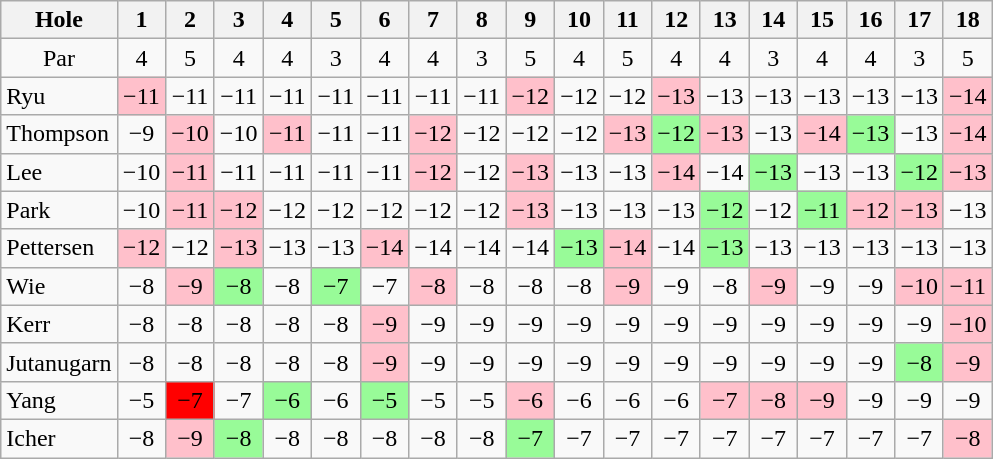<table class="wikitable" style="text-align:center">
<tr>
<th>Hole</th>
<th>1</th>
<th>2</th>
<th>3</th>
<th>4</th>
<th>5</th>
<th>6</th>
<th>7</th>
<th>8</th>
<th>9</th>
<th>10</th>
<th>11</th>
<th>12</th>
<th>13</th>
<th>14</th>
<th>15</th>
<th>16</th>
<th>17</th>
<th>18</th>
</tr>
<tr>
<td>Par</td>
<td>4</td>
<td>5</td>
<td>4</td>
<td>4</td>
<td>3</td>
<td>4</td>
<td>4</td>
<td>3</td>
<td>5</td>
<td>4</td>
<td>5</td>
<td>4</td>
<td>4</td>
<td>3</td>
<td>4</td>
<td>4</td>
<td>3</td>
<td>5</td>
</tr>
<tr>
<td align=left> Ryu</td>
<td style="background: Pink;">−11</td>
<td>−11</td>
<td>−11</td>
<td>−11</td>
<td>−11</td>
<td>−11</td>
<td>−11</td>
<td>−11</td>
<td style="background: Pink;">−12</td>
<td>−12</td>
<td>−12</td>
<td style="background: Pink;">−13</td>
<td>−13</td>
<td>−13</td>
<td>−13</td>
<td>−13</td>
<td>−13</td>
<td style="background: Pink;">−14</td>
</tr>
<tr>
<td align=left> Thompson</td>
<td>−9</td>
<td style="background: Pink;">−10</td>
<td>−10</td>
<td style="background: Pink;">−11</td>
<td>−11</td>
<td>−11</td>
<td style="background: Pink;">−12</td>
<td>−12</td>
<td>−12</td>
<td>−12</td>
<td style="background: Pink;">−13</td>
<td style="background: PaleGreen;">−12</td>
<td style="background: Pink;">−13</td>
<td>−13</td>
<td style="background: Pink;">−14</td>
<td style="background: PaleGreen;">−13</td>
<td>−13</td>
<td style="background: Pink;">−14</td>
</tr>
<tr>
<td align=left> Lee</td>
<td>−10</td>
<td style="background: Pink;">−11</td>
<td>−11</td>
<td>−11</td>
<td>−11</td>
<td>−11</td>
<td style="background: Pink;">−12</td>
<td>−12</td>
<td style="background: Pink;">−13</td>
<td>−13</td>
<td>−13</td>
<td style="background: Pink;">−14</td>
<td>−14</td>
<td style="background: PaleGreen;">−13</td>
<td>−13</td>
<td>−13</td>
<td style="background: PaleGreen;">−12</td>
<td style="background: Pink;">−13</td>
</tr>
<tr>
<td align=left> Park</td>
<td>−10</td>
<td style="background: Pink;">−11</td>
<td style="background: Pink;">−12</td>
<td>−12</td>
<td>−12</td>
<td>−12</td>
<td>−12</td>
<td>−12</td>
<td style="background: Pink;">−13</td>
<td>−13</td>
<td>−13</td>
<td>−13</td>
<td style="background: PaleGreen;">−12</td>
<td>−12</td>
<td style="background: PaleGreen;">−11</td>
<td style="background: Pink;">−12</td>
<td style="background: Pink;">−13</td>
<td>−13</td>
</tr>
<tr>
<td align=left> Pettersen</td>
<td style="background: Pink;">−12</td>
<td>−12</td>
<td style="background: Pink;">−13</td>
<td>−13</td>
<td>−13</td>
<td style="background: Pink;">−14</td>
<td>−14</td>
<td>−14</td>
<td>−14</td>
<td style="background: PaleGreen;">−13</td>
<td style="background: Pink;">−14</td>
<td>−14</td>
<td style="background: PaleGreen;">−13</td>
<td>−13</td>
<td>−13</td>
<td>−13</td>
<td>−13</td>
<td>−13</td>
</tr>
<tr>
<td align=left> Wie</td>
<td>−8</td>
<td style="background: Pink;">−9</td>
<td style="background: PaleGreen;">−8</td>
<td>−8</td>
<td style="background: PaleGreen;">−7</td>
<td>−7</td>
<td style="background: Pink;">−8</td>
<td>−8</td>
<td>−8</td>
<td>−8</td>
<td style="background: Pink;">−9</td>
<td>−9</td>
<td>−8</td>
<td style="background: Pink;">−9</td>
<td>−9</td>
<td>−9</td>
<td style="background: Pink;">−10</td>
<td style="background: Pink;">−11</td>
</tr>
<tr>
<td align=left> Kerr</td>
<td>−8</td>
<td>−8</td>
<td>−8</td>
<td>−8</td>
<td>−8</td>
<td style="background: Pink;">−9</td>
<td>−9</td>
<td>−9</td>
<td>−9</td>
<td>−9</td>
<td>−9</td>
<td>−9</td>
<td>−9</td>
<td>−9</td>
<td>−9</td>
<td>−9</td>
<td>−9</td>
<td style="background: Pink;">−10</td>
</tr>
<tr>
<td align=left> Jutanugarn</td>
<td>−8</td>
<td>−8</td>
<td>−8</td>
<td>−8</td>
<td>−8</td>
<td style="background: Pink;">−9</td>
<td>−9</td>
<td>−9</td>
<td>−9</td>
<td>−9</td>
<td>−9</td>
<td>−9</td>
<td>−9</td>
<td>−9</td>
<td>−9</td>
<td>−9</td>
<td style="background: PaleGreen;">−8</td>
<td style="background: Pink;">−9</td>
</tr>
<tr>
<td align=left> Yang</td>
<td>−5</td>
<td style="background: Red;">−7</td>
<td>−7</td>
<td style="background: PaleGreen;">−6</td>
<td>−6</td>
<td style="background: PaleGreen;">−5</td>
<td>−5</td>
<td>−5</td>
<td style="background: Pink;">−6</td>
<td>−6</td>
<td>−6</td>
<td>−6</td>
<td style="background: Pink;">−7</td>
<td style="background: Pink;">−8</td>
<td style="background: Pink;">−9</td>
<td>−9</td>
<td>−9</td>
<td>−9</td>
</tr>
<tr>
<td align=left> Icher</td>
<td>−8</td>
<td style="background: Pink;">−9</td>
<td style="background: PaleGreen;">−8</td>
<td>−8</td>
<td>−8</td>
<td>−8</td>
<td>−8</td>
<td>−8</td>
<td style="background: PaleGreen;">−7</td>
<td>−7</td>
<td>−7</td>
<td>−7</td>
<td>−7</td>
<td>−7</td>
<td>−7</td>
<td>−7</td>
<td>−7</td>
<td style="background: Pink;">−8</td>
</tr>
</table>
